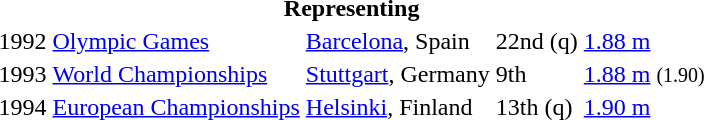<table>
<tr>
<th colspan="6">Representing </th>
</tr>
<tr>
<td>1992</td>
<td><a href='#'>Olympic Games</a></td>
<td><a href='#'>Barcelona</a>, Spain</td>
<td>22nd (q)</td>
<td><a href='#'>1.88 m</a></td>
</tr>
<tr>
<td>1993</td>
<td><a href='#'>World Championships</a></td>
<td><a href='#'>Stuttgart</a>, Germany</td>
<td>9th</td>
<td><a href='#'>1.88 m</a> <small>(1.90)</small></td>
</tr>
<tr>
<td>1994</td>
<td><a href='#'>European Championships</a></td>
<td><a href='#'>Helsinki</a>, Finland</td>
<td>13th (q)</td>
<td><a href='#'>1.90 m</a></td>
</tr>
</table>
